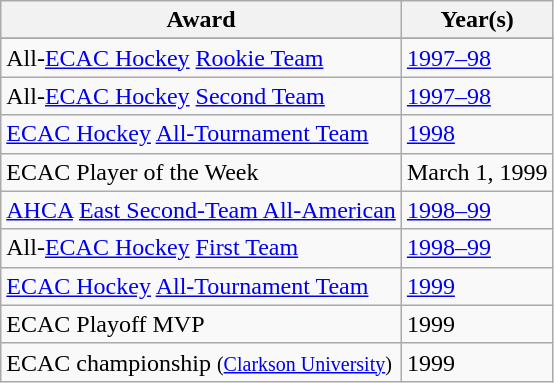<table class="wikitable">
<tr>
<th>Award</th>
<th>Year(s)</th>
</tr>
<tr>
</tr>
<tr>
<td>All-<a href='#'>ECAC Hockey</a> <a href='#'>Rookie Team</a></td>
<td><a href='#'>1997–98</a></td>
</tr>
<tr>
<td>All-<a href='#'>ECAC Hockey</a> <a href='#'>Second Team</a></td>
<td><a href='#'>1997–98</a></td>
</tr>
<tr>
<td><a href='#'>ECAC Hockey</a> <a href='#'>All-Tournament Team</a></td>
<td><a href='#'>1998</a></td>
</tr>
<tr>
<td>ECAC Player of the Week</td>
<td>March 1, 1999</td>
</tr>
<tr>
<td><a href='#'>AHCA</a> <a href='#'>East Second-Team All-American</a></td>
<td><a href='#'>1998–99</a></td>
</tr>
<tr>
<td>All-<a href='#'>ECAC Hockey</a> <a href='#'>First Team</a></td>
<td><a href='#'>1998–99</a></td>
</tr>
<tr>
<td><a href='#'>ECAC Hockey</a> <a href='#'>All-Tournament Team</a></td>
<td><a href='#'>1999</a></td>
</tr>
<tr>
<td>ECAC Playoff MVP</td>
<td>1999</td>
</tr>
<tr>
<td>ECAC championship <small>(<a href='#'>Clarkson University</a>)</small></td>
<td>1999</td>
</tr>
</table>
